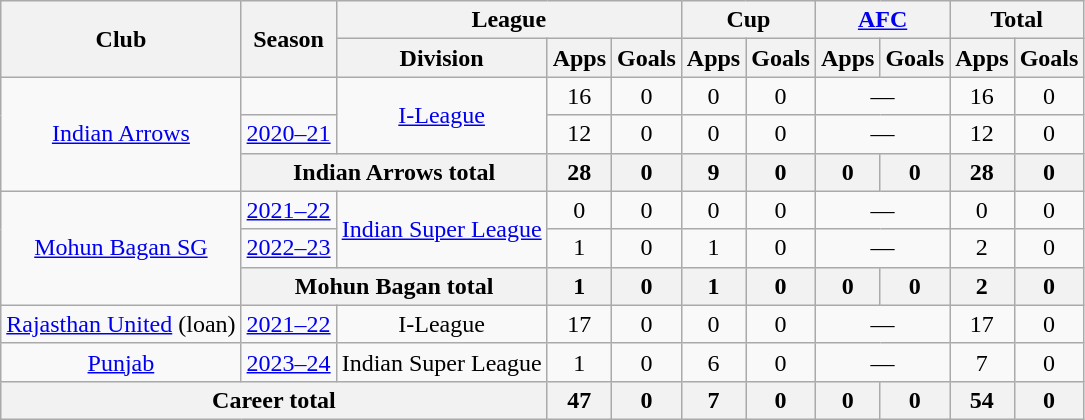<table class="wikitable" style="text-align: center;">
<tr>
<th rowspan="2">Club</th>
<th rowspan="2">Season</th>
<th colspan="3">League</th>
<th colspan="2">Cup</th>
<th colspan="2"><a href='#'>AFC</a></th>
<th colspan="2">Total</th>
</tr>
<tr>
<th>Division</th>
<th>Apps</th>
<th>Goals</th>
<th>Apps</th>
<th>Goals</th>
<th>Apps</th>
<th>Goals</th>
<th>Apps</th>
<th>Goals</th>
</tr>
<tr>
<td rowspan="3"><a href='#'>Indian Arrows</a></td>
<td></td>
<td rowspan="2"><a href='#'>I-League</a></td>
<td>16</td>
<td>0</td>
<td>0</td>
<td>0</td>
<td colspan="2">—</td>
<td>16</td>
<td>0</td>
</tr>
<tr>
<td><a href='#'>2020–21</a></td>
<td>12</td>
<td>0</td>
<td>0</td>
<td>0</td>
<td colspan="2">—</td>
<td>12</td>
<td>0</td>
</tr>
<tr>
<th colspan="2">Indian Arrows total</th>
<th>28</th>
<th>0</th>
<th>9</th>
<th>0</th>
<th>0</th>
<th>0</th>
<th>28</th>
<th>0</th>
</tr>
<tr>
<td rowspan="3"><a href='#'>Mohun Bagan SG</a></td>
<td><a href='#'>2021–22</a></td>
<td rowspan="2"><a href='#'>Indian Super League</a></td>
<td>0</td>
<td>0</td>
<td>0</td>
<td>0</td>
<td colspan="2">—</td>
<td>0</td>
<td>0</td>
</tr>
<tr>
<td><a href='#'>2022–23</a></td>
<td>1</td>
<td>0</td>
<td>1</td>
<td>0</td>
<td colspan="2">—</td>
<td>2</td>
<td>0</td>
</tr>
<tr>
<th colspan="2">Mohun Bagan total</th>
<th>1</th>
<th>0</th>
<th>1</th>
<th>0</th>
<th>0</th>
<th>0</th>
<th>2</th>
<th>0</th>
</tr>
<tr>
<td rowspan="1"><a href='#'>Rajasthan United</a> (loan)</td>
<td><a href='#'>2021–22</a></td>
<td rowspan="1">I-League</td>
<td>17</td>
<td>0</td>
<td>0</td>
<td>0</td>
<td colspan="2">—</td>
<td>17</td>
<td>0</td>
</tr>
<tr>
<td rowspan="1"><a href='#'>Punjab</a></td>
<td><a href='#'>2023–24</a></td>
<td rowspan="1">Indian Super League</td>
<td>1</td>
<td>0</td>
<td>6</td>
<td>0</td>
<td colspan="2">—</td>
<td>7</td>
<td>0</td>
</tr>
<tr>
<th colspan="3">Career total</th>
<th>47</th>
<th>0</th>
<th>7</th>
<th>0</th>
<th>0</th>
<th>0</th>
<th>54</th>
<th>0</th>
</tr>
</table>
